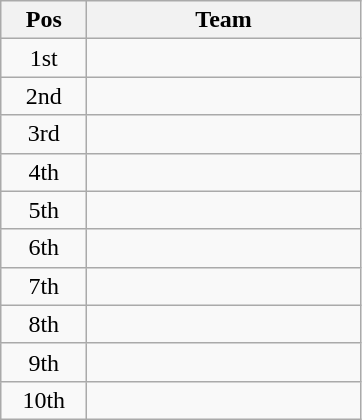<table class="wikitable">
<tr>
<th width=50>Pos</th>
<th width=175>Team</th>
</tr>
<tr>
<td align="center">1st</td>
<td></td>
</tr>
<tr>
<td align="center">2nd</td>
<td></td>
</tr>
<tr>
<td align="center">3rd</td>
<td></td>
</tr>
<tr>
<td align="center">4th</td>
<td></td>
</tr>
<tr>
<td align="center">5th</td>
<td></td>
</tr>
<tr>
<td align="center">6th</td>
<td></td>
</tr>
<tr>
<td align="center">7th</td>
<td></td>
</tr>
<tr>
<td align="center">8th</td>
<td></td>
</tr>
<tr>
<td align="center">9th</td>
<td></td>
</tr>
<tr>
<td align="center">10th</td>
<td></td>
</tr>
</table>
